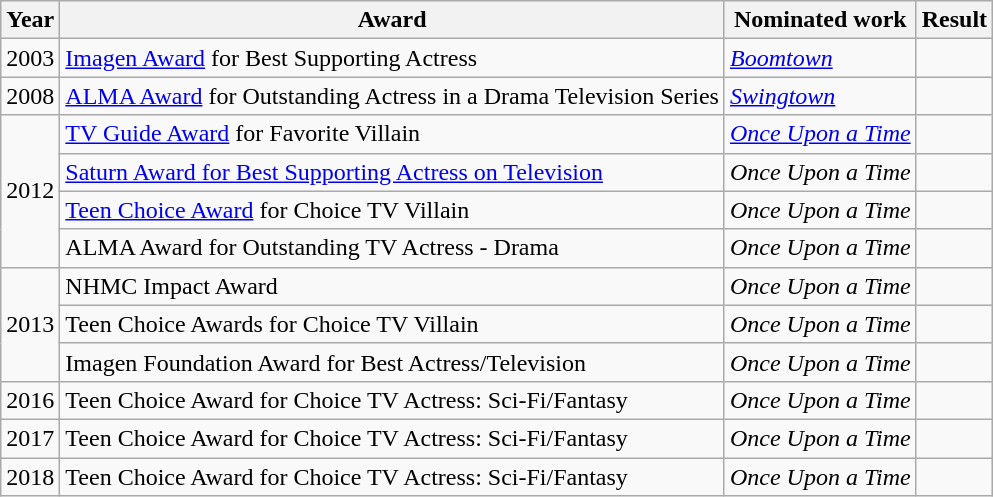<table class="wikitable sortable">
<tr>
<th>Year</th>
<th>Award</th>
<th>Nominated work</th>
<th>Result</th>
</tr>
<tr>
<td>2003</td>
<td><a href='#'>Imagen Award</a> for Best Supporting Actress</td>
<td><em><a href='#'>Boomtown</a></em></td>
<td></td>
</tr>
<tr>
<td>2008</td>
<td><a href='#'>ALMA Award</a> for Outstanding Actress in a Drama Television Series</td>
<td><em><a href='#'>Swingtown</a></em></td>
<td></td>
</tr>
<tr>
<td rowspan="4">2012</td>
<td><a href='#'>TV Guide Award</a> for Favorite Villain</td>
<td><em><a href='#'>Once Upon a Time</a></em></td>
<td></td>
</tr>
<tr>
<td><a href='#'>Saturn Award for Best Supporting Actress on Television</a></td>
<td><em>Once Upon a Time</em></td>
<td></td>
</tr>
<tr>
<td><a href='#'>Teen Choice Award</a> for Choice TV Villain</td>
<td><em>Once Upon a Time</em></td>
<td></td>
</tr>
<tr>
<td>ALMA Award for Outstanding TV Actress - Drama</td>
<td><em>Once Upon a Time</em></td>
<td></td>
</tr>
<tr>
<td rowspan="3">2013</td>
<td>NHMC Impact Award</td>
<td><em>Once Upon a Time</em></td>
<td></td>
</tr>
<tr>
<td>Teen Choice Awards for Choice TV Villain</td>
<td><em>Once Upon a Time</em></td>
<td></td>
</tr>
<tr>
<td>Imagen Foundation Award for Best Actress/Television</td>
<td><em>Once Upon a Time</em></td>
<td></td>
</tr>
<tr>
<td>2016</td>
<td>Teen Choice Award for Choice TV Actress: Sci-Fi/Fantasy</td>
<td><em>Once Upon a Time</em></td>
<td></td>
</tr>
<tr>
<td>2017</td>
<td>Teen Choice Award for Choice TV Actress: Sci-Fi/Fantasy</td>
<td><em>Once Upon a Time</em></td>
<td></td>
</tr>
<tr>
<td>2018</td>
<td>Teen Choice Award for Choice TV Actress: Sci-Fi/Fantasy</td>
<td><em>Once Upon a Time</em></td>
<td></td>
</tr>
</table>
